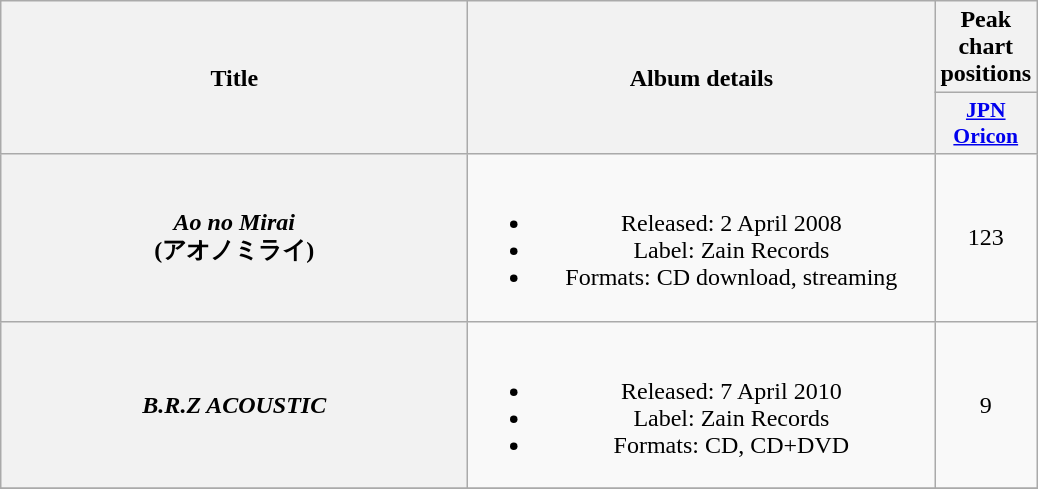<table class="wikitable plainrowheaders" style="text-align:center;">
<tr>
<th scope="col" rowspan="2" style="width:19em;">Title</th>
<th scope="col" rowspan="2" style="width:19em;">Album details</th>
<th scope="col" colspan="1">Peak<br>chart<br>positions</th>
</tr>
<tr>
<th scope="col" style="width:2.9em;font-size:90%;"><a href='#'>JPN<br>Oricon</a><br></th>
</tr>
<tr>
<th scope="row"><em>Ao no Mirai</em><br> (アオノミライ)</th>
<td><br><ul><li>Released: 2 April 2008</li><li>Label: Zain Records</li><li>Formats: CD download, streaming</li></ul></td>
<td>123</td>
</tr>
<tr>
<th scope="row"><em>B.R.Z ACOUSTIC</em><br></th>
<td><br><ul><li>Released: 7 April 2010</li><li>Label: Zain Records</li><li>Formats: CD, CD+DVD</li></ul></td>
<td>9</td>
</tr>
<tr>
</tr>
</table>
